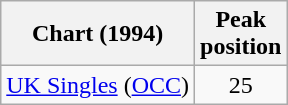<table class="wikitable sortable">
<tr>
<th>Chart (1994)</th>
<th align="center">Peak<br>position</th>
</tr>
<tr>
<td><a href='#'>UK Singles</a> (<a href='#'>OCC</a>)</td>
<td align="center">25</td>
</tr>
</table>
